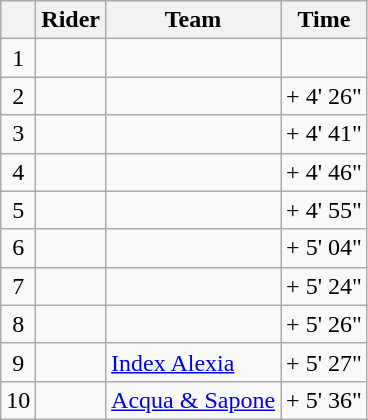<table class="wikitable">
<tr>
<th></th>
<th>Rider</th>
<th>Team</th>
<th>Time</th>
</tr>
<tr>
<td style="text-align:center;">1</td>
<td> </td>
<td></td>
<td align=right></td>
</tr>
<tr>
<td style="text-align:center;">2</td>
<td></td>
<td></td>
<td align=right>+ 4' 26"</td>
</tr>
<tr>
<td style="text-align:center;">3</td>
<td></td>
<td></td>
<td align=right>+ 4' 41"</td>
</tr>
<tr>
<td style="text-align:center;">4</td>
<td></td>
<td></td>
<td align=right>+ 4' 46"</td>
</tr>
<tr>
<td style="text-align:center;">5</td>
<td></td>
<td></td>
<td align=right>+ 4' 55"</td>
</tr>
<tr>
<td style="text-align:center;">6</td>
<td></td>
<td></td>
<td align=right>+ 5' 04"</td>
</tr>
<tr>
<td style="text-align:center;">7</td>
<td></td>
<td></td>
<td align=right>+ 5' 24"</td>
</tr>
<tr>
<td style="text-align:center;">8</td>
<td></td>
<td></td>
<td align=right>+ 5' 26"</td>
</tr>
<tr>
<td style="text-align:center;">9</td>
<td> </td>
<td><a href='#'>Index Alexia</a></td>
<td align=right>+ 5' 27"</td>
</tr>
<tr>
<td style="text-align:center;">10</td>
<td> </td>
<td><a href='#'>Acqua & Sapone</a></td>
<td align=right>+ 5' 36"</td>
</tr>
</table>
